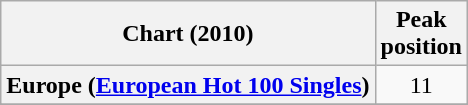<table class="wikitable sortable plainrowheaders" style="text-align:center">
<tr>
<th>Chart (2010)</th>
<th>Peak<br>position</th>
</tr>
<tr>
<th scope="row">Europe (<a href='#'>European Hot 100 Singles</a>)</th>
<td>11</td>
</tr>
<tr>
</tr>
<tr>
</tr>
<tr>
</tr>
<tr>
</tr>
</table>
